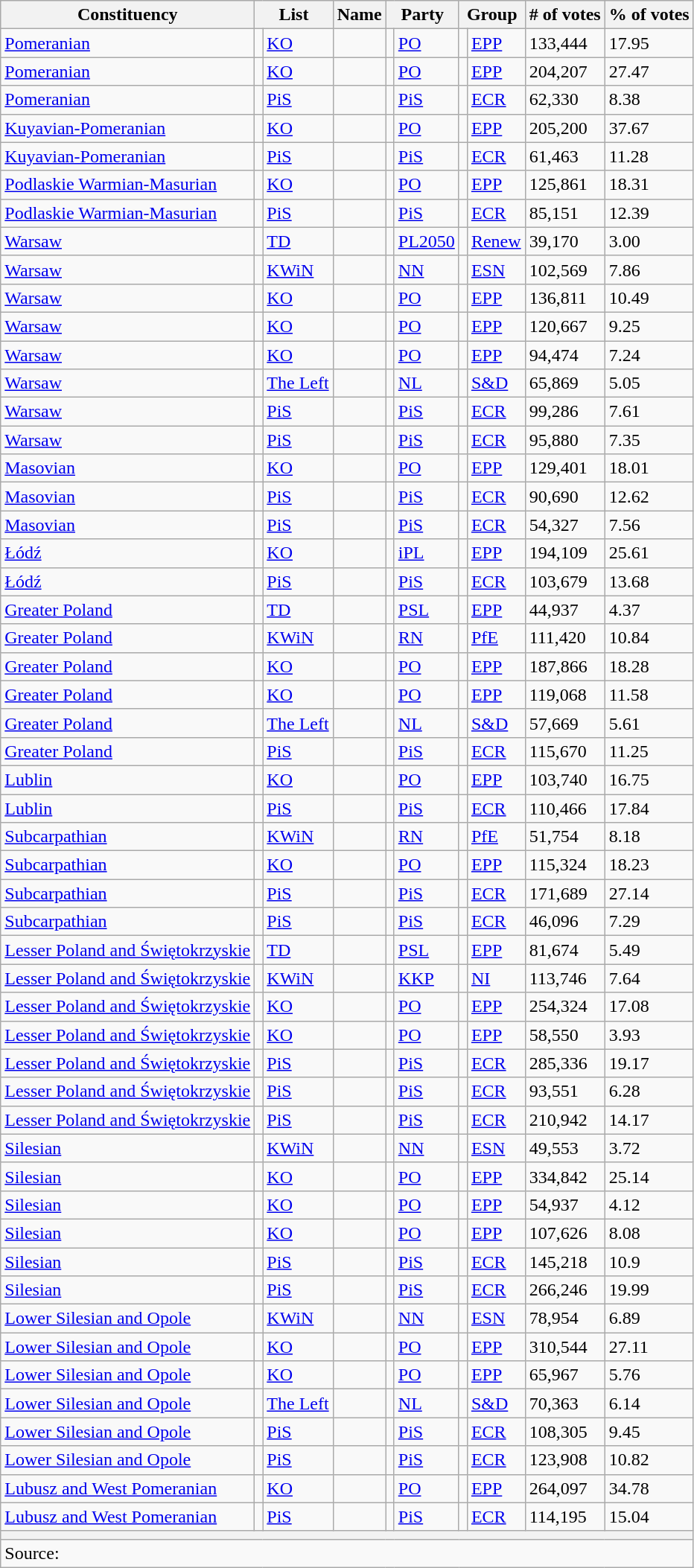<table class="wikitable sortable col9right col10right">
<tr>
<th>Constituency</th>
<th colspan="2">List</th>
<th>Name</th>
<th colspan="2">Party</th>
<th colspan="2">Group</th>
<th># of votes</th>
<th>% of votes</th>
</tr>
<tr>
<td><a href='#'>Pomeranian</a></td>
<td></td>
<td><a href='#'>KO</a></td>
<td><strong></strong></td>
<td></td>
<td><a href='#'>PO</a></td>
<td></td>
<td><a href='#'>EPP</a></td>
<td>133,444</td>
<td>17.95</td>
</tr>
<tr>
<td><a href='#'>Pomeranian</a></td>
<td></td>
<td><a href='#'>KO</a></td>
<td><strong></strong></td>
<td></td>
<td><a href='#'>PO</a></td>
<td></td>
<td><a href='#'>EPP</a></td>
<td>204,207</td>
<td>27.47</td>
</tr>
<tr>
<td><a href='#'>Pomeranian</a></td>
<td></td>
<td><a href='#'>PiS</a></td>
<td><strong></strong></td>
<td></td>
<td><a href='#'>PiS</a></td>
<td></td>
<td><a href='#'>ECR</a></td>
<td>62,330</td>
<td>8.38</td>
</tr>
<tr>
<td><a href='#'>Kuyavian-Pomeranian</a></td>
<td></td>
<td><a href='#'>KO</a></td>
<td><strong></strong></td>
<td></td>
<td><a href='#'>PO</a></td>
<td></td>
<td><a href='#'>EPP</a></td>
<td>205,200</td>
<td>37.67</td>
</tr>
<tr>
<td><a href='#'>Kuyavian-Pomeranian</a></td>
<td></td>
<td><a href='#'>PiS</a></td>
<td><strong></strong></td>
<td></td>
<td><a href='#'>PiS</a></td>
<td></td>
<td><a href='#'>ECR</a></td>
<td>61,463</td>
<td>11.28</td>
</tr>
<tr>
<td><a href='#'>Podlaskie Warmian-Masurian</a></td>
<td></td>
<td><a href='#'>KO</a></td>
<td><strong></strong></td>
<td></td>
<td><a href='#'>PO</a></td>
<td></td>
<td><a href='#'>EPP</a></td>
<td>125,861</td>
<td>18.31</td>
</tr>
<tr>
<td><a href='#'>Podlaskie Warmian-Masurian</a></td>
<td></td>
<td><a href='#'>PiS</a></td>
<td><strong></strong></td>
<td></td>
<td><a href='#'>PiS</a></td>
<td></td>
<td><a href='#'>ECR</a></td>
<td>85,151</td>
<td>12.39</td>
</tr>
<tr>
<td><a href='#'>Warsaw</a></td>
<td></td>
<td><a href='#'>TD</a></td>
<td><strong></strong></td>
<td></td>
<td><a href='#'>PL2050</a></td>
<td></td>
<td><a href='#'>Renew</a></td>
<td>39,170</td>
<td>3.00</td>
</tr>
<tr>
<td><a href='#'>Warsaw</a></td>
<td></td>
<td><a href='#'>KWiN</a></td>
<td><strong></strong></td>
<td></td>
<td><a href='#'>NN</a></td>
<td></td>
<td><a href='#'>ESN</a></td>
<td>102,569</td>
<td>7.86</td>
</tr>
<tr>
<td><a href='#'>Warsaw</a></td>
<td></td>
<td><a href='#'>KO</a></td>
<td><strong></strong></td>
<td></td>
<td><a href='#'>PO</a></td>
<td></td>
<td><a href='#'>EPP</a></td>
<td>136,811</td>
<td>10.49</td>
</tr>
<tr>
<td><a href='#'>Warsaw</a></td>
<td></td>
<td><a href='#'>KO</a></td>
<td><strong></strong></td>
<td></td>
<td><a href='#'>PO</a></td>
<td></td>
<td><a href='#'>EPP</a></td>
<td>120,667</td>
<td>9.25</td>
</tr>
<tr>
<td><a href='#'>Warsaw</a></td>
<td></td>
<td><a href='#'>KO</a></td>
<td><strong></strong><br></td>
<td></td>
<td><a href='#'>PO</a></td>
<td></td>
<td><a href='#'>EPP</a></td>
<td>94,474</td>
<td>7.24</td>
</tr>
<tr>
<td><a href='#'>Warsaw</a></td>
<td></td>
<td><a href='#'>The Left</a></td>
<td><strong></strong></td>
<td></td>
<td><a href='#'>NL</a></td>
<td></td>
<td><a href='#'>S&D</a></td>
<td>65,869</td>
<td>5.05</td>
</tr>
<tr>
<td><a href='#'>Warsaw</a></td>
<td></td>
<td><a href='#'>PiS</a></td>
<td><strong></strong></td>
<td></td>
<td><a href='#'>PiS</a></td>
<td></td>
<td><a href='#'>ECR</a></td>
<td>99,286</td>
<td>7.61</td>
</tr>
<tr>
<td><a href='#'>Warsaw</a></td>
<td></td>
<td><a href='#'>PiS</a></td>
<td><strong></strong></td>
<td></td>
<td><a href='#'>PiS</a></td>
<td></td>
<td><a href='#'>ECR</a></td>
<td>95,880</td>
<td>7.35</td>
</tr>
<tr>
<td><a href='#'>Masovian</a></td>
<td></td>
<td><a href='#'>KO</a></td>
<td><strong></strong></td>
<td></td>
<td><a href='#'>PO</a></td>
<td></td>
<td><a href='#'>EPP</a></td>
<td>129,401</td>
<td>18.01</td>
</tr>
<tr>
<td><a href='#'>Masovian</a></td>
<td></td>
<td><a href='#'>PiS</a></td>
<td><strong></strong></td>
<td></td>
<td><a href='#'>PiS</a></td>
<td></td>
<td><a href='#'>ECR</a></td>
<td>90,690</td>
<td>12.62</td>
</tr>
<tr>
<td><a href='#'>Masovian</a></td>
<td></td>
<td><a href='#'>PiS</a></td>
<td><strong></strong></td>
<td></td>
<td><a href='#'>PiS</a></td>
<td></td>
<td><a href='#'>ECR</a></td>
<td>54,327</td>
<td>7.56</td>
</tr>
<tr>
<td><a href='#'>Łódź</a></td>
<td></td>
<td><a href='#'>KO</a></td>
<td><strong></strong></td>
<td></td>
<td><a href='#'>iPL</a></td>
<td></td>
<td><a href='#'>EPP</a></td>
<td>194,109</td>
<td>25.61</td>
</tr>
<tr>
<td><a href='#'>Łódź</a></td>
<td></td>
<td><a href='#'>PiS</a></td>
<td><strong></strong></td>
<td></td>
<td><a href='#'>PiS</a></td>
<td></td>
<td><a href='#'>ECR</a></td>
<td>103,679</td>
<td>13.68</td>
</tr>
<tr>
<td><a href='#'>Greater Poland</a></td>
<td></td>
<td><a href='#'>TD</a></td>
<td><strong></strong></td>
<td></td>
<td><a href='#'>PSL</a></td>
<td></td>
<td><a href='#'>EPP</a></td>
<td>44,937</td>
<td>4.37</td>
</tr>
<tr>
<td><a href='#'>Greater Poland</a></td>
<td></td>
<td><a href='#'>KWiN</a></td>
<td><strong></strong></td>
<td></td>
<td><a href='#'>RN</a></td>
<td></td>
<td><a href='#'>PfE</a></td>
<td>111,420</td>
<td>10.84</td>
</tr>
<tr>
<td><a href='#'>Greater Poland</a></td>
<td></td>
<td><a href='#'>KO</a></td>
<td><strong></strong></td>
<td></td>
<td><a href='#'>PO</a></td>
<td></td>
<td><a href='#'>EPP</a></td>
<td>187,866</td>
<td>18.28</td>
</tr>
<tr>
<td><a href='#'>Greater Poland</a></td>
<td></td>
<td><a href='#'>KO</a></td>
<td><strong></strong></td>
<td></td>
<td><a href='#'>PO</a></td>
<td></td>
<td><a href='#'>EPP</a></td>
<td>119,068</td>
<td>11.58</td>
</tr>
<tr>
<td><a href='#'>Greater Poland</a></td>
<td></td>
<td><a href='#'>The Left</a></td>
<td><strong></strong></td>
<td></td>
<td><a href='#'>NL</a></td>
<td></td>
<td><a href='#'>S&D</a></td>
<td>57,669</td>
<td>5.61</td>
</tr>
<tr>
<td><a href='#'>Greater Poland</a></td>
<td></td>
<td><a href='#'>PiS</a></td>
<td><strong></strong></td>
<td></td>
<td><a href='#'>PiS</a></td>
<td></td>
<td><a href='#'>ECR</a></td>
<td>115,670</td>
<td>11.25</td>
</tr>
<tr>
<td><a href='#'>Lublin</a></td>
<td></td>
<td><a href='#'>KO</a></td>
<td><strong></strong></td>
<td></td>
<td><a href='#'>PO</a></td>
<td></td>
<td><a href='#'>EPP</a></td>
<td>103,740</td>
<td>16.75</td>
</tr>
<tr>
<td><a href='#'>Lublin</a></td>
<td></td>
<td><a href='#'>PiS</a></td>
<td><strong></strong></td>
<td></td>
<td><a href='#'>PiS</a></td>
<td></td>
<td><a href='#'>ECR</a></td>
<td>110,466</td>
<td>17.84</td>
</tr>
<tr>
<td><a href='#'>Subcarpathian</a></td>
<td></td>
<td><a href='#'>KWiN</a></td>
<td><strong></strong></td>
<td></td>
<td><a href='#'>RN</a></td>
<td></td>
<td><a href='#'>PfE</a></td>
<td>51,754</td>
<td>8.18</td>
</tr>
<tr>
<td><a href='#'>Subcarpathian</a></td>
<td></td>
<td><a href='#'>KO</a></td>
<td><strong></strong></td>
<td></td>
<td><a href='#'>PO</a></td>
<td></td>
<td><a href='#'>EPP</a></td>
<td>115,324</td>
<td>18.23</td>
</tr>
<tr>
<td><a href='#'>Subcarpathian</a></td>
<td></td>
<td><a href='#'>PiS</a></td>
<td><strong></strong></td>
<td></td>
<td><a href='#'>PiS</a></td>
<td></td>
<td><a href='#'>ECR</a></td>
<td>171,689</td>
<td>27.14</td>
</tr>
<tr>
<td><a href='#'>Subcarpathian</a></td>
<td></td>
<td><a href='#'>PiS</a></td>
<td><strong></strong></td>
<td></td>
<td><a href='#'>PiS</a></td>
<td></td>
<td><a href='#'>ECR</a></td>
<td>46,096</td>
<td>7.29</td>
</tr>
<tr>
<td><a href='#'>Lesser Poland and Świętokrzyskie</a></td>
<td></td>
<td><a href='#'>TD</a></td>
<td><strong></strong></td>
<td></td>
<td><a href='#'>PSL</a></td>
<td></td>
<td><a href='#'>EPP</a></td>
<td>81,674</td>
<td>5.49</td>
</tr>
<tr>
<td><a href='#'>Lesser Poland and Świętokrzyskie</a></td>
<td></td>
<td><a href='#'>KWiN</a></td>
<td><strong></strong></td>
<td></td>
<td><a href='#'>KKP</a></td>
<td></td>
<td><a href='#'>NI</a></td>
<td>113,746</td>
<td>7.64</td>
</tr>
<tr>
<td><a href='#'>Lesser Poland and Świętokrzyskie</a></td>
<td></td>
<td><a href='#'>KO</a></td>
<td><strong></strong></td>
<td></td>
<td><a href='#'>PO</a></td>
<td></td>
<td><a href='#'>EPP</a></td>
<td>254,324</td>
<td>17.08</td>
</tr>
<tr>
<td><a href='#'>Lesser Poland and Świętokrzyskie</a></td>
<td></td>
<td><a href='#'>KO</a></td>
<td><strong></strong></td>
<td></td>
<td><a href='#'>PO</a></td>
<td></td>
<td><a href='#'>EPP</a></td>
<td>58,550</td>
<td>3.93</td>
</tr>
<tr>
<td><a href='#'>Lesser Poland and Świętokrzyskie</a></td>
<td></td>
<td><a href='#'>PiS</a></td>
<td><strong></strong></td>
<td></td>
<td><a href='#'>PiS</a></td>
<td></td>
<td><a href='#'>ECR</a></td>
<td>285,336</td>
<td>19.17</td>
</tr>
<tr>
<td><a href='#'>Lesser Poland and Świętokrzyskie</a></td>
<td></td>
<td><a href='#'>PiS</a></td>
<td><strong></strong></td>
<td></td>
<td><a href='#'>PiS</a></td>
<td></td>
<td><a href='#'>ECR</a></td>
<td>93,551</td>
<td>6.28</td>
</tr>
<tr>
<td><a href='#'>Lesser Poland and Świętokrzyskie</a></td>
<td></td>
<td><a href='#'>PiS</a></td>
<td><strong></strong></td>
<td></td>
<td><a href='#'>PiS</a></td>
<td></td>
<td><a href='#'>ECR</a></td>
<td>210,942</td>
<td>14.17</td>
</tr>
<tr>
<td><a href='#'>Silesian</a></td>
<td></td>
<td><a href='#'>KWiN</a></td>
<td><strong></strong></td>
<td></td>
<td><a href='#'>NN</a></td>
<td></td>
<td><a href='#'>ESN</a></td>
<td>49,553</td>
<td>3.72</td>
</tr>
<tr>
<td><a href='#'>Silesian</a></td>
<td></td>
<td><a href='#'>KO</a></td>
<td><strong></strong></td>
<td></td>
<td><a href='#'>PO</a></td>
<td></td>
<td><a href='#'>EPP</a></td>
<td>334,842</td>
<td>25.14</td>
</tr>
<tr>
<td><a href='#'>Silesian</a></td>
<td></td>
<td><a href='#'>KO</a></td>
<td><strong></strong></td>
<td></td>
<td><a href='#'>PO</a></td>
<td></td>
<td><a href='#'>EPP</a></td>
<td>54,937</td>
<td>4.12</td>
</tr>
<tr>
<td><a href='#'>Silesian</a></td>
<td></td>
<td><a href='#'>KO</a></td>
<td><strong></strong></td>
<td></td>
<td><a href='#'>PO</a></td>
<td></td>
<td><a href='#'>EPP</a></td>
<td>107,626</td>
<td>8.08</td>
</tr>
<tr>
<td><a href='#'>Silesian</a></td>
<td></td>
<td><a href='#'>PiS</a></td>
<td><strong></strong></td>
<td></td>
<td><a href='#'>PiS</a></td>
<td></td>
<td><a href='#'>ECR</a></td>
<td>145,218</td>
<td>10.9</td>
</tr>
<tr>
<td><a href='#'>Silesian</a></td>
<td></td>
<td><a href='#'>PiS</a></td>
<td><strong></strong></td>
<td></td>
<td><a href='#'>PiS</a></td>
<td></td>
<td><a href='#'>ECR</a></td>
<td>266,246</td>
<td>19.99</td>
</tr>
<tr>
<td><a href='#'>Lower Silesian and Opole</a></td>
<td></td>
<td><a href='#'>KWiN</a></td>
<td><strong></strong></td>
<td></td>
<td><a href='#'>NN</a></td>
<td></td>
<td><a href='#'>ESN</a></td>
<td>78,954</td>
<td>6.89</td>
</tr>
<tr>
<td><a href='#'>Lower Silesian and Opole</a></td>
<td></td>
<td><a href='#'>KO</a></td>
<td><strong></strong></td>
<td></td>
<td><a href='#'>PO</a></td>
<td></td>
<td><a href='#'>EPP</a></td>
<td>310,544</td>
<td>27.11</td>
</tr>
<tr>
<td><a href='#'>Lower Silesian and Opole</a></td>
<td></td>
<td><a href='#'>KO</a></td>
<td><strong></strong></td>
<td></td>
<td><a href='#'>PO</a></td>
<td></td>
<td><a href='#'>EPP</a></td>
<td>65,967</td>
<td>5.76</td>
</tr>
<tr>
<td><a href='#'>Lower Silesian and Opole</a></td>
<td></td>
<td><a href='#'>The Left</a></td>
<td><strong></strong></td>
<td></td>
<td><a href='#'>NL</a></td>
<td></td>
<td><a href='#'>S&D</a></td>
<td>70,363</td>
<td>6.14</td>
</tr>
<tr>
<td><a href='#'>Lower Silesian and Opole</a></td>
<td></td>
<td><a href='#'>PiS</a></td>
<td><strong></strong></td>
<td></td>
<td><a href='#'>PiS</a></td>
<td></td>
<td><a href='#'>ECR</a></td>
<td>108,305</td>
<td>9.45</td>
</tr>
<tr>
<td><a href='#'>Lower Silesian and Opole</a></td>
<td></td>
<td><a href='#'>PiS</a></td>
<td><strong></strong></td>
<td></td>
<td><a href='#'>PiS</a></td>
<td></td>
<td><a href='#'>ECR</a></td>
<td>123,908</td>
<td>10.82</td>
</tr>
<tr>
<td><a href='#'>Lubusz and West Pomeranian</a></td>
<td></td>
<td><a href='#'>KO</a></td>
<td><strong></strong></td>
<td></td>
<td><a href='#'>PO</a></td>
<td></td>
<td><a href='#'>EPP</a></td>
<td>264,097</td>
<td>34.78</td>
</tr>
<tr>
<td><a href='#'>Lubusz and West Pomeranian</a></td>
<td></td>
<td><a href='#'>PiS</a></td>
<td><strong></strong></td>
<td></td>
<td><a href='#'>PiS</a></td>
<td></td>
<td><a href='#'>ECR</a></td>
<td>114,195</td>
<td>15.04</td>
</tr>
<tr class=sortbottom>
<th colspan="13"></th>
</tr>
<tr class=sortbottom>
<td colspan="13">Source:</td>
</tr>
</table>
